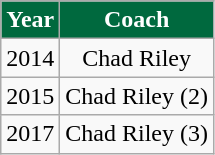<table class="wikitable sortable" border="1">
<tr style="text-align:center;">
<th style="background:#00693e; color:White;">Year</th>
<th style="background:#00693e; color:White;">Coach</th>
</tr>
<tr style="text-align:center;">
<td>2014</td>
<td>Chad Riley</td>
</tr>
<tr style="text-align:center;">
<td>2015</td>
<td>Chad Riley (2)</td>
</tr>
<tr style="text-align:center;">
<td>2017</td>
<td>Chad Riley (3)</td>
</tr>
</table>
